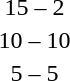<table style="text-align:center">
<tr>
<th width=200></th>
<th width=100></th>
<th width=200></th>
</tr>
<tr>
<td align=right><strong></strong></td>
<td>15 – 2</td>
<td align=left></td>
</tr>
<tr>
<td align=right><strong></strong></td>
<td>10 – 10</td>
<td align=left><strong></strong></td>
</tr>
<tr>
<td align=right><strong></strong></td>
<td>5 – 5</td>
<td align=left><strong></strong></td>
</tr>
</table>
